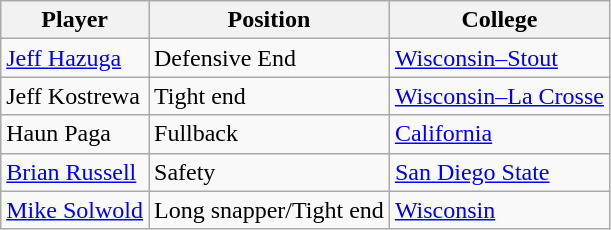<table class="wikitable">
<tr>
<th>Player</th>
<th>Position</th>
<th>College</th>
</tr>
<tr>
<td><a href='#'>Jeff Hazuga</a></td>
<td>Defensive End</td>
<td><a href='#'>Wisconsin–Stout</a></td>
</tr>
<tr>
<td>Jeff Kostrewa</td>
<td>Tight end</td>
<td><a href='#'>Wisconsin–La Crosse</a></td>
</tr>
<tr>
<td>Haun Paga</td>
<td>Fullback</td>
<td><a href='#'>California</a></td>
</tr>
<tr>
<td><a href='#'>Brian Russell</a></td>
<td>Safety</td>
<td><a href='#'>San Diego State</a></td>
</tr>
<tr>
<td><a href='#'>Mike Solwold</a></td>
<td>Long snapper/Tight end</td>
<td><a href='#'>Wisconsin</a></td>
</tr>
</table>
